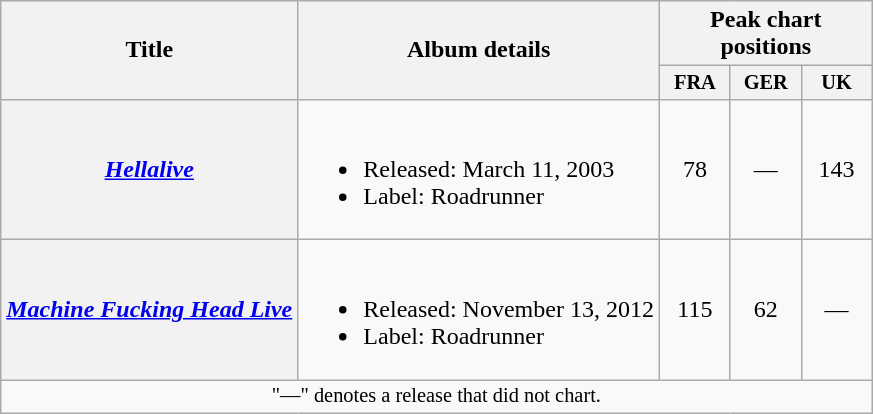<table class="wikitable plainrowheaders">
<tr>
<th rowspan="2">Title</th>
<th rowspan="2">Album details</th>
<th colspan="3">Peak chart positions</th>
</tr>
<tr>
<th style="width:3em;font-size:85%;">FRA<br></th>
<th style="width:3em;font-size:85%;">GER<br></th>
<th style="width:3em;font-size:85%;">UK<br></th>
</tr>
<tr>
<th scope="row"><em><a href='#'>Hellalive</a></em></th>
<td><br><ul><li>Released: March 11, 2003</li><li>Label: Roadrunner</li></ul></td>
<td style="text-align:center;">78</td>
<td style="text-align:center;">—</td>
<td style="text-align:center;">143</td>
</tr>
<tr>
<th scope="row"><em><a href='#'>Machine Fucking Head Live</a></em></th>
<td><br><ul><li>Released: November 13, 2012</li><li>Label: Roadrunner</li></ul></td>
<td style="text-align:center;">115</td>
<td style="text-align:center;">62</td>
<td style="text-align:center;">—</td>
</tr>
<tr>
<td colspan="5" style="text-align:center; font-size:85%">"—" denotes a release that did not chart.</td>
</tr>
</table>
